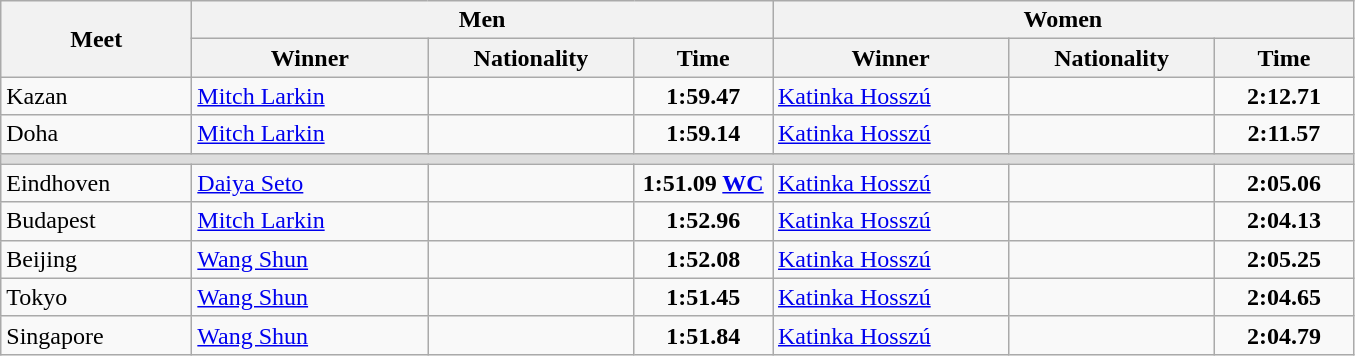<table class="wikitable">
<tr>
<th width=120 rowspan=2>Meet</th>
<th colspan=3>Men</th>
<th colspan=3>Women</th>
</tr>
<tr>
<th width=150>Winner</th>
<th width=130>Nationality</th>
<th width=85>Time</th>
<th width=150>Winner</th>
<th width=130>Nationality</th>
<th width=85>Time</th>
</tr>
<tr>
<td>Kazan</td>
<td><a href='#'>Mitch Larkin</a></td>
<td></td>
<td align=center><strong>1:59.47</strong></td>
<td><a href='#'>Katinka Hosszú</a></td>
<td></td>
<td align=center><strong>2:12.71</strong></td>
</tr>
<tr>
<td>Doha</td>
<td><a href='#'>Mitch Larkin</a></td>
<td></td>
<td align=center><strong>1:59.14</strong></td>
<td><a href='#'>Katinka Hosszú</a></td>
<td></td>
<td align=center><strong>2:11.57</strong></td>
</tr>
<tr bgcolor=#DDDDDD>
<td colspan=7></td>
</tr>
<tr>
<td>Eindhoven</td>
<td><a href='#'>Daiya Seto</a></td>
<td></td>
<td align=center><strong>1:51.09 <a href='#'>WC</a></strong></td>
<td><a href='#'>Katinka Hosszú</a></td>
<td></td>
<td align=center><strong>2:05.06</strong></td>
</tr>
<tr>
<td>Budapest</td>
<td><a href='#'>Mitch Larkin</a></td>
<td></td>
<td align=center><strong>1:52.96</strong></td>
<td><a href='#'>Katinka Hosszú</a></td>
<td></td>
<td align=center><strong>2:04.13</strong></td>
</tr>
<tr>
<td>Beijing</td>
<td><a href='#'>Wang Shun</a></td>
<td></td>
<td align=center><strong>1:52.08</strong></td>
<td><a href='#'>Katinka Hosszú</a></td>
<td></td>
<td align=center><strong>2:05.25</strong></td>
</tr>
<tr>
<td>Tokyo</td>
<td><a href='#'>Wang Shun</a></td>
<td></td>
<td align=center><strong>1:51.45</strong></td>
<td><a href='#'>Katinka Hosszú</a></td>
<td></td>
<td align=center><strong>2:04.65</strong></td>
</tr>
<tr>
<td>Singapore</td>
<td><a href='#'>Wang Shun</a></td>
<td></td>
<td align=center><strong>1:51.84</strong></td>
<td><a href='#'>Katinka Hosszú</a></td>
<td></td>
<td align=center><strong>2:04.79</strong></td>
</tr>
</table>
